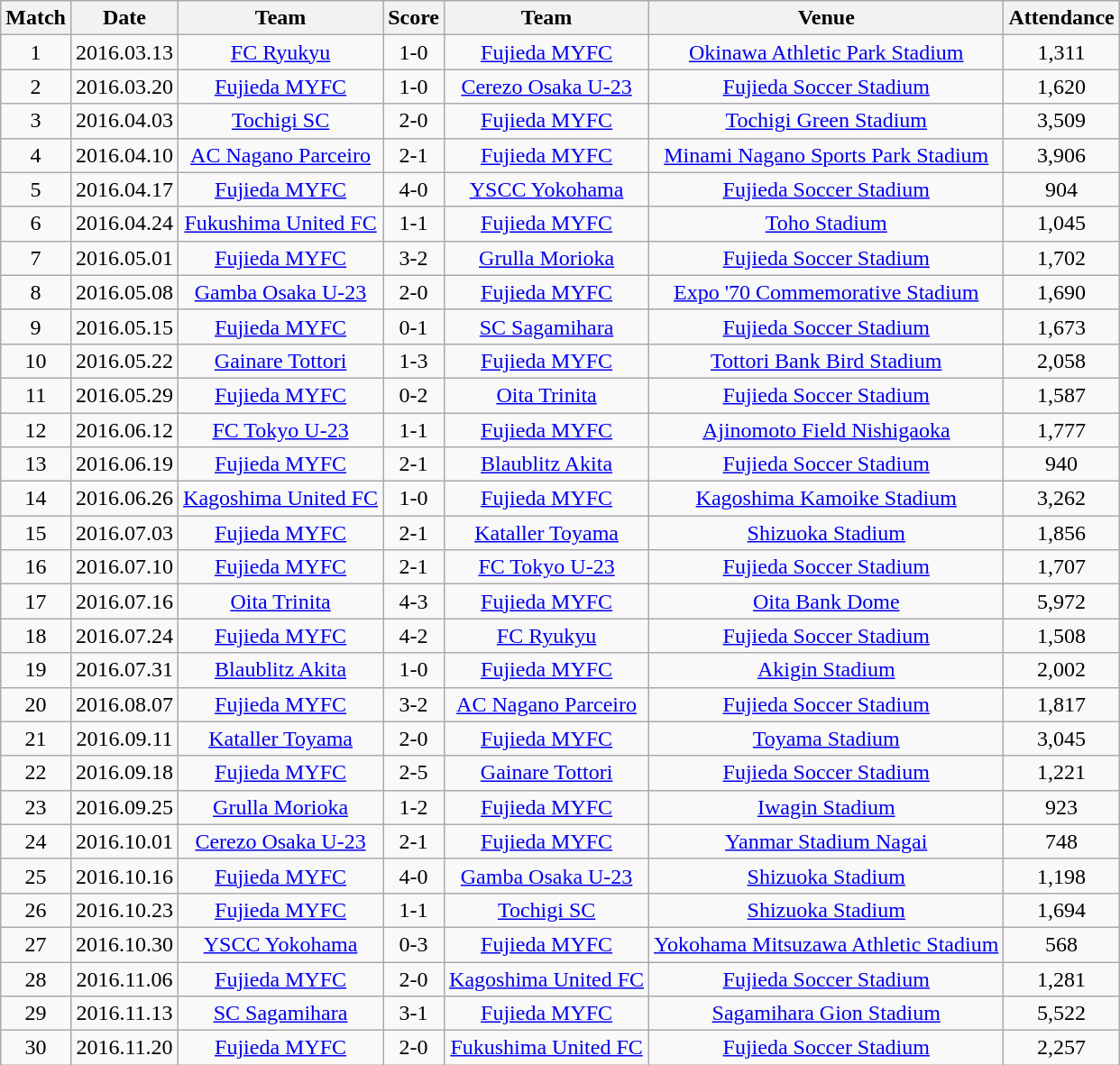<table class="wikitable" style="text-align:center;">
<tr>
<th>Match</th>
<th>Date</th>
<th>Team</th>
<th>Score</th>
<th>Team</th>
<th>Venue</th>
<th>Attendance</th>
</tr>
<tr>
<td>1</td>
<td>2016.03.13</td>
<td><a href='#'>FC Ryukyu</a></td>
<td>1-0</td>
<td><a href='#'>Fujieda MYFC</a></td>
<td><a href='#'>Okinawa Athletic Park Stadium</a></td>
<td>1,311</td>
</tr>
<tr>
<td>2</td>
<td>2016.03.20</td>
<td><a href='#'>Fujieda MYFC</a></td>
<td>1-0</td>
<td><a href='#'>Cerezo Osaka U-23</a></td>
<td><a href='#'>Fujieda Soccer Stadium</a></td>
<td>1,620</td>
</tr>
<tr>
<td>3</td>
<td>2016.04.03</td>
<td><a href='#'>Tochigi SC</a></td>
<td>2-0</td>
<td><a href='#'>Fujieda MYFC</a></td>
<td><a href='#'>Tochigi Green Stadium</a></td>
<td>3,509</td>
</tr>
<tr>
<td>4</td>
<td>2016.04.10</td>
<td><a href='#'>AC Nagano Parceiro</a></td>
<td>2-1</td>
<td><a href='#'>Fujieda MYFC</a></td>
<td><a href='#'>Minami Nagano Sports Park Stadium</a></td>
<td>3,906</td>
</tr>
<tr>
<td>5</td>
<td>2016.04.17</td>
<td><a href='#'>Fujieda MYFC</a></td>
<td>4-0</td>
<td><a href='#'>YSCC Yokohama</a></td>
<td><a href='#'>Fujieda Soccer Stadium</a></td>
<td>904</td>
</tr>
<tr>
<td>6</td>
<td>2016.04.24</td>
<td><a href='#'>Fukushima United FC</a></td>
<td>1-1</td>
<td><a href='#'>Fujieda MYFC</a></td>
<td><a href='#'>Toho Stadium</a></td>
<td>1,045</td>
</tr>
<tr>
<td>7</td>
<td>2016.05.01</td>
<td><a href='#'>Fujieda MYFC</a></td>
<td>3-2</td>
<td><a href='#'>Grulla Morioka</a></td>
<td><a href='#'>Fujieda Soccer Stadium</a></td>
<td>1,702</td>
</tr>
<tr>
<td>8</td>
<td>2016.05.08</td>
<td><a href='#'>Gamba Osaka U-23</a></td>
<td>2-0</td>
<td><a href='#'>Fujieda MYFC</a></td>
<td><a href='#'>Expo '70 Commemorative Stadium</a></td>
<td>1,690</td>
</tr>
<tr>
<td>9</td>
<td>2016.05.15</td>
<td><a href='#'>Fujieda MYFC</a></td>
<td>0-1</td>
<td><a href='#'>SC Sagamihara</a></td>
<td><a href='#'>Fujieda Soccer Stadium</a></td>
<td>1,673</td>
</tr>
<tr>
<td>10</td>
<td>2016.05.22</td>
<td><a href='#'>Gainare Tottori</a></td>
<td>1-3</td>
<td><a href='#'>Fujieda MYFC</a></td>
<td><a href='#'>Tottori Bank Bird Stadium</a></td>
<td>2,058</td>
</tr>
<tr>
<td>11</td>
<td>2016.05.29</td>
<td><a href='#'>Fujieda MYFC</a></td>
<td>0-2</td>
<td><a href='#'>Oita Trinita</a></td>
<td><a href='#'>Fujieda Soccer Stadium</a></td>
<td>1,587</td>
</tr>
<tr>
<td>12</td>
<td>2016.06.12</td>
<td><a href='#'>FC Tokyo U-23</a></td>
<td>1-1</td>
<td><a href='#'>Fujieda MYFC</a></td>
<td><a href='#'>Ajinomoto Field Nishigaoka</a></td>
<td>1,777</td>
</tr>
<tr>
<td>13</td>
<td>2016.06.19</td>
<td><a href='#'>Fujieda MYFC</a></td>
<td>2-1</td>
<td><a href='#'>Blaublitz Akita</a></td>
<td><a href='#'>Fujieda Soccer Stadium</a></td>
<td>940</td>
</tr>
<tr>
<td>14</td>
<td>2016.06.26</td>
<td><a href='#'>Kagoshima United FC</a></td>
<td>1-0</td>
<td><a href='#'>Fujieda MYFC</a></td>
<td><a href='#'>Kagoshima Kamoike Stadium</a></td>
<td>3,262</td>
</tr>
<tr>
<td>15</td>
<td>2016.07.03</td>
<td><a href='#'>Fujieda MYFC</a></td>
<td>2-1</td>
<td><a href='#'>Kataller Toyama</a></td>
<td><a href='#'>Shizuoka Stadium</a></td>
<td>1,856</td>
</tr>
<tr>
<td>16</td>
<td>2016.07.10</td>
<td><a href='#'>Fujieda MYFC</a></td>
<td>2-1</td>
<td><a href='#'>FC Tokyo U-23</a></td>
<td><a href='#'>Fujieda Soccer Stadium</a></td>
<td>1,707</td>
</tr>
<tr>
<td>17</td>
<td>2016.07.16</td>
<td><a href='#'>Oita Trinita</a></td>
<td>4-3</td>
<td><a href='#'>Fujieda MYFC</a></td>
<td><a href='#'>Oita Bank Dome</a></td>
<td>5,972</td>
</tr>
<tr>
<td>18</td>
<td>2016.07.24</td>
<td><a href='#'>Fujieda MYFC</a></td>
<td>4-2</td>
<td><a href='#'>FC Ryukyu</a></td>
<td><a href='#'>Fujieda Soccer Stadium</a></td>
<td>1,508</td>
</tr>
<tr>
<td>19</td>
<td>2016.07.31</td>
<td><a href='#'>Blaublitz Akita</a></td>
<td>1-0</td>
<td><a href='#'>Fujieda MYFC</a></td>
<td><a href='#'>Akigin Stadium</a></td>
<td>2,002</td>
</tr>
<tr>
<td>20</td>
<td>2016.08.07</td>
<td><a href='#'>Fujieda MYFC</a></td>
<td>3-2</td>
<td><a href='#'>AC Nagano Parceiro</a></td>
<td><a href='#'>Fujieda Soccer Stadium</a></td>
<td>1,817</td>
</tr>
<tr>
<td>21</td>
<td>2016.09.11</td>
<td><a href='#'>Kataller Toyama</a></td>
<td>2-0</td>
<td><a href='#'>Fujieda MYFC</a></td>
<td><a href='#'>Toyama Stadium</a></td>
<td>3,045</td>
</tr>
<tr>
<td>22</td>
<td>2016.09.18</td>
<td><a href='#'>Fujieda MYFC</a></td>
<td>2-5</td>
<td><a href='#'>Gainare Tottori</a></td>
<td><a href='#'>Fujieda Soccer Stadium</a></td>
<td>1,221</td>
</tr>
<tr>
<td>23</td>
<td>2016.09.25</td>
<td><a href='#'>Grulla Morioka</a></td>
<td>1-2</td>
<td><a href='#'>Fujieda MYFC</a></td>
<td><a href='#'>Iwagin Stadium</a></td>
<td>923</td>
</tr>
<tr>
<td>24</td>
<td>2016.10.01</td>
<td><a href='#'>Cerezo Osaka U-23</a></td>
<td>2-1</td>
<td><a href='#'>Fujieda MYFC</a></td>
<td><a href='#'>Yanmar Stadium Nagai</a></td>
<td>748</td>
</tr>
<tr>
<td>25</td>
<td>2016.10.16</td>
<td><a href='#'>Fujieda MYFC</a></td>
<td>4-0</td>
<td><a href='#'>Gamba Osaka U-23</a></td>
<td><a href='#'>Shizuoka Stadium</a></td>
<td>1,198</td>
</tr>
<tr>
<td>26</td>
<td>2016.10.23</td>
<td><a href='#'>Fujieda MYFC</a></td>
<td>1-1</td>
<td><a href='#'>Tochigi SC</a></td>
<td><a href='#'>Shizuoka Stadium</a></td>
<td>1,694</td>
</tr>
<tr>
<td>27</td>
<td>2016.10.30</td>
<td><a href='#'>YSCC Yokohama</a></td>
<td>0-3</td>
<td><a href='#'>Fujieda MYFC</a></td>
<td><a href='#'>Yokohama Mitsuzawa Athletic Stadium</a></td>
<td>568</td>
</tr>
<tr>
<td>28</td>
<td>2016.11.06</td>
<td><a href='#'>Fujieda MYFC</a></td>
<td>2-0</td>
<td><a href='#'>Kagoshima United FC</a></td>
<td><a href='#'>Fujieda Soccer Stadium</a></td>
<td>1,281</td>
</tr>
<tr>
<td>29</td>
<td>2016.11.13</td>
<td><a href='#'>SC Sagamihara</a></td>
<td>3-1</td>
<td><a href='#'>Fujieda MYFC</a></td>
<td><a href='#'>Sagamihara Gion Stadium</a></td>
<td>5,522</td>
</tr>
<tr>
<td>30</td>
<td>2016.11.20</td>
<td><a href='#'>Fujieda MYFC</a></td>
<td>2-0</td>
<td><a href='#'>Fukushima United FC</a></td>
<td><a href='#'>Fujieda Soccer Stadium</a></td>
<td>2,257</td>
</tr>
</table>
